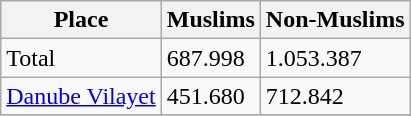<table class="wikitable sortable">
<tr>
<th>Place</th>
<th>Muslims</th>
<th>Non-Muslims</th>
</tr>
<tr>
<td>Total</td>
<td>687.998</td>
<td>1.053.387</td>
</tr>
<tr>
<td><a href='#'>Danube Vilayet</a></td>
<td>451.680</td>
<td>712.842</td>
</tr>
<tr>
</tr>
</table>
